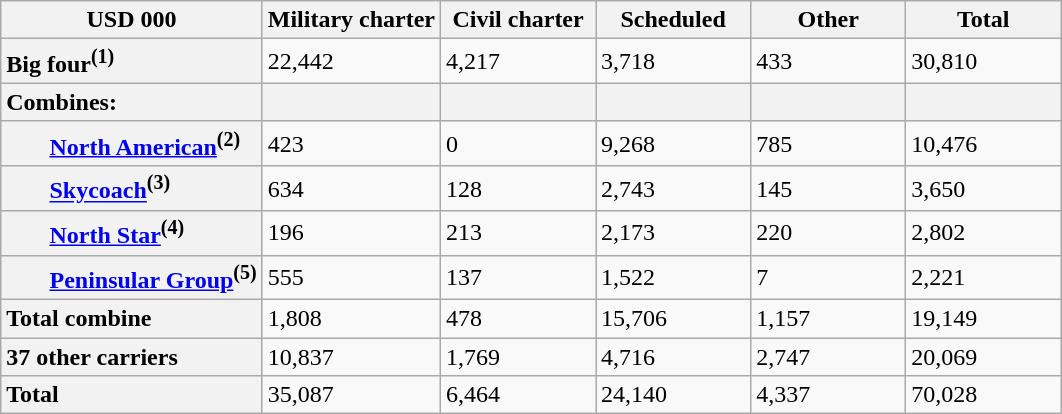<table class="wikitable plain-row-headers defaultright">
<tr>
<th>USD 000</th>
<th>Military charter</th>
<th style=width:6em>Civil charter</th>
<th style=width:6em>Scheduled</th>
<th style=width:6em>Other</th>
<th style=width:6em>Total</th>
</tr>
<tr>
<th style="text-align: left;">Big four<sup>(1)</sup></th>
<td>22,442</td>
<td>4,217</td>
<td>3,718</td>
<td>433</td>
<td>30,810</td>
</tr>
<tr>
<th style="text-align: left;">Combines:</th>
<th></th>
<th></th>
<th></th>
<th></th>
<th></th>
</tr>
<tr>
<th style="text-align: left; padding-left: 2em;"><a href='#'>North American</a><sup>(2)</sup></th>
<td>423</td>
<td>0</td>
<td>9,268</td>
<td>785</td>
<td>10,476</td>
</tr>
<tr>
<th style="text-align: left; padding-left: 2em;"><a href='#'>Skycoach</a><sup>(3)</sup></th>
<td>634</td>
<td>128</td>
<td>2,743</td>
<td>145</td>
<td>3,650</td>
</tr>
<tr>
<th style="text-align: left; padding-left: 2em;"><a href='#'>North Star</a><sup>(4)</sup></th>
<td>196</td>
<td>213</td>
<td>2,173</td>
<td>220</td>
<td>2,802</td>
</tr>
<tr>
<th style="text-align: left; padding-left: 2em;"><a href='#'>Peninsular Group</a><sup>(5)</sup></th>
<td>555</td>
<td>137</td>
<td>1,522</td>
<td>7</td>
<td>2,221</td>
</tr>
<tr>
<th style="text-align: left;">Total combine</th>
<td>1,808</td>
<td>478</td>
<td>15,706</td>
<td>1,157</td>
<td>19,149</td>
</tr>
<tr>
<th style="text-align: left;">37 other carriers</th>
<td>10,837</td>
<td>1,769</td>
<td>4,716</td>
<td>2,747</td>
<td>20,069</td>
</tr>
<tr>
<th style="text-align: left;">Total</th>
<td>35,087</td>
<td>6,464</td>
<td>24,140</td>
<td>4,337</td>
<td>70,028</td>
</tr>
</table>
